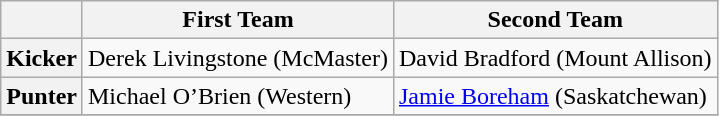<table class="wikitable">
<tr>
<th></th>
<th>First Team</th>
<th>Second Team</th>
</tr>
<tr>
<th>Kicker</th>
<td>Derek Livingstone (McMaster)</td>
<td>David Bradford (Mount Allison)</td>
</tr>
<tr>
<th>Punter</th>
<td>Michael O’Brien (Western)</td>
<td><a href='#'>Jamie Boreham</a> (Saskatchewan)</td>
</tr>
<tr>
</tr>
</table>
